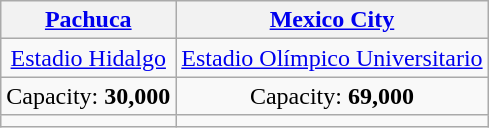<table class="wikitable" style="text-align:center">
<tr>
<th><a href='#'>Pachuca</a></th>
<th><a href='#'>Mexico City</a></th>
</tr>
<tr>
<td><a href='#'>Estadio Hidalgo</a></td>
<td><a href='#'>Estadio Olímpico Universitario</a></td>
</tr>
<tr>
<td>Capacity: <strong>30,000</strong></td>
<td>Capacity: <strong>69,000</strong></td>
</tr>
<tr>
<td></td>
<td></td>
</tr>
</table>
